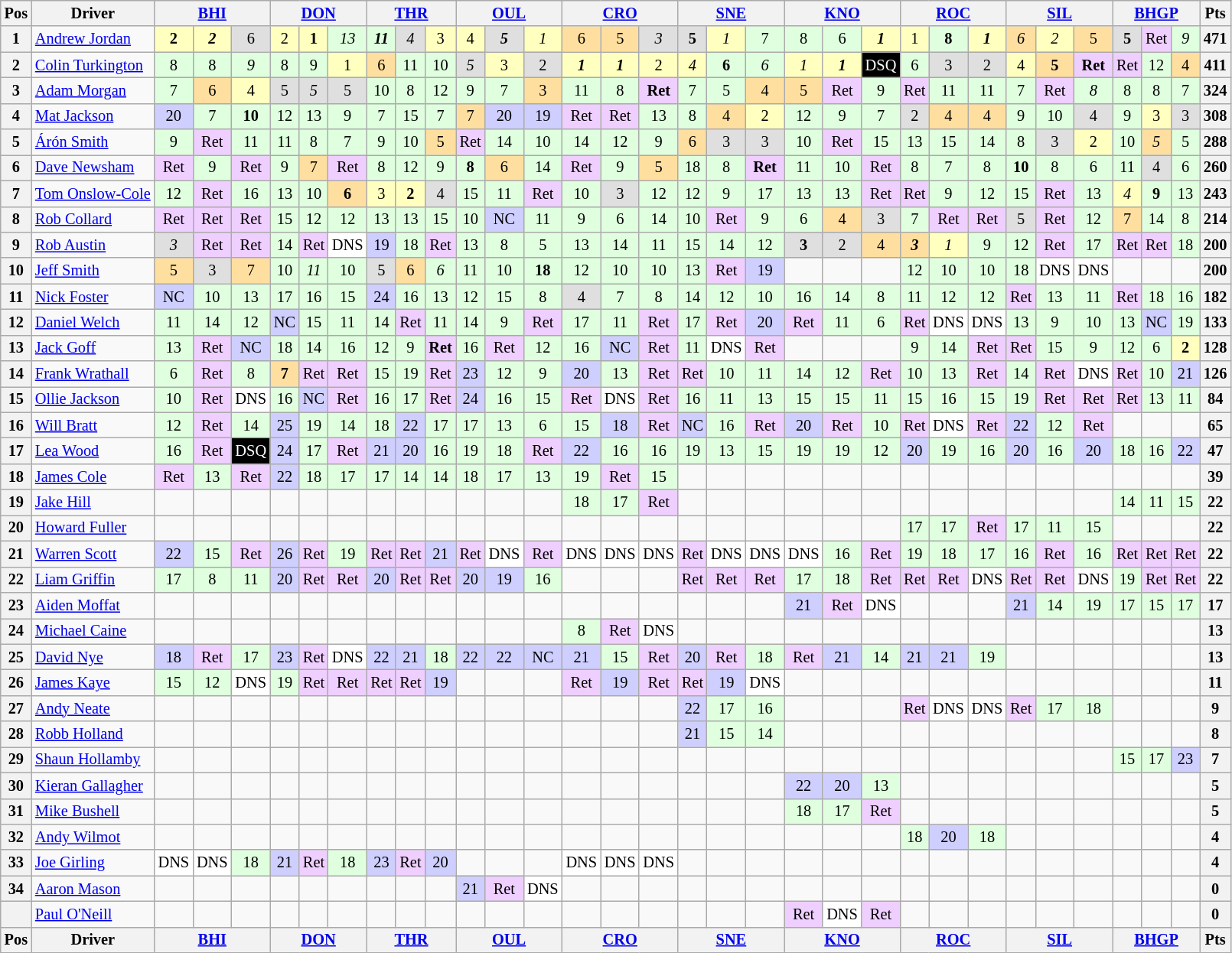<table class="wikitable" style="font-size: 85%; text-align: center;">
<tr valign="top">
<th valign="middle">Pos</th>
<th valign="middle">Driver</th>
<th colspan="3"><a href='#'>BHI</a></th>
<th colspan="3"><a href='#'>DON</a></th>
<th colspan="3"><a href='#'>THR</a></th>
<th colspan="3"><a href='#'>OUL</a></th>
<th colspan="3"><a href='#'>CRO</a></th>
<th colspan="3"><a href='#'>SNE</a></th>
<th colspan="3"><a href='#'>KNO</a></th>
<th colspan="3"><a href='#'>ROC</a></th>
<th colspan="3"><a href='#'>SIL</a></th>
<th colspan="3"><a href='#'>BHGP</a></th>
<th valign=middle>Pts</th>
</tr>
<tr>
<th>1</th>
<td align=left> <a href='#'>Andrew Jordan</a></td>
<td style="background:#ffffbf;"><strong>2</strong></td>
<td style="background:#ffffbf;"><strong><em>2</em></strong></td>
<td style="background:#dfdfdf;">6</td>
<td style="background:#ffffbf;">2</td>
<td style="background:#ffffbf;"><strong>1</strong></td>
<td style="background:#dfffdf;"><em>13</em></td>
<td style="background:#dfffdf;"><strong><em>11</em></strong></td>
<td style="background:#dfdfdf;"><em>4</em></td>
<td style="background:#ffffbf;">3</td>
<td style="background:#ffffbf;">4</td>
<td style="background:#dfdfdf;"><strong><em>5</em></strong></td>
<td style="background:#ffffbf;"><em>1</em></td>
<td style="background:#ffdf9f;">6</td>
<td style="background:#ffdf9f;">5</td>
<td style="background:#dfdfdf;"><em>3</em></td>
<td style="background:#dfdfdf;"><strong>5</strong></td>
<td style="background:#ffffbf;"><em>1</em></td>
<td style="background:#dfffdf;">7</td>
<td style="background:#dfffdf;">8</td>
<td style="background:#dfffdf;">6</td>
<td style="background:#ffffbf;"><strong><em>1</em></strong></td>
<td style="background:#ffffbf;">1</td>
<td style="background:#dfffdf;"><strong>8</strong></td>
<td style="background:#ffffbf;"><strong><em>1</em></strong></td>
<td style="background:#ffdf9f;"><em>6</em></td>
<td style="background:#ffffbf;"><em>2</em></td>
<td style="background:#ffdf9f;">5</td>
<td style="background:#dfdfdf;"><strong>5</strong></td>
<td style="background:#efcfff;">Ret</td>
<td style="background:#dfffdf;"><em>9</em></td>
<th>471</th>
</tr>
<tr>
<th>2</th>
<td align=left> <a href='#'>Colin Turkington</a></td>
<td style="background:#dfffdf;">8</td>
<td style="background:#dfffdf;">8</td>
<td style="background:#dfffdf;"><em>9</em></td>
<td style="background:#dfffdf;">8</td>
<td style="background:#dfffdf;">9</td>
<td style="background:#ffffbf;">1</td>
<td style="background:#ffdf9f;">6</td>
<td style="background:#dfffdf;">11</td>
<td style="background:#dfffdf;">10</td>
<td style="background:#dfdfdf;"><em>5</em></td>
<td style="background:#ffffbf;">3</td>
<td style="background:#dfdfdf;">2</td>
<td style="background:#ffffbf;"><strong><em>1</em></strong></td>
<td style="background:#ffffbf;"><strong><em>1</em></strong></td>
<td style="background:#ffffbf;">2</td>
<td style="background:#ffffbf;"><em>4</em></td>
<td style="background:#dfffdf;"><strong>6</strong></td>
<td style="background:#dfffdf;"><em>6</em></td>
<td style="background:#ffffbf;"><em>1</em></td>
<td style="background:#ffffbf;"><strong><em>1</em></strong></td>
<td style="background:#000000; color:white;">DSQ</td>
<td style="background:#dfffdf;">6</td>
<td style="background:#dfdfdf;">3</td>
<td style="background:#dfdfdf;">2</td>
<td style="background:#ffffbf;">4</td>
<td style="background:#ffdf9f;"><strong>5</strong></td>
<td style="background:#efcfff;"><strong>Ret</strong></td>
<td style="background:#efcfff;">Ret</td>
<td style="background:#dfffdf;">12</td>
<td style="background:#ffdf9f;">4</td>
<th>411</th>
</tr>
<tr>
<th>3</th>
<td align=left> <a href='#'>Adam Morgan</a></td>
<td style="background:#dfffdf;">7</td>
<td style="background:#ffdf9f;">6</td>
<td style="background:#ffffbf;">4</td>
<td style="background:#dfdfdf;">5</td>
<td style="background:#dfdfdf;"><em>5</em></td>
<td style="background:#dfdfdf;">5</td>
<td style="background:#dfffdf;">10</td>
<td style="background:#dfffdf;">8</td>
<td style="background:#dfffdf;">12</td>
<td style="background:#dfffdf;">9</td>
<td style="background:#dfffdf;">7</td>
<td style="background:#ffdf9f;">3</td>
<td style="background:#dfffdf;">11</td>
<td style="background:#dfffdf;">8</td>
<td style="background:#efcfff;"><strong>Ret</strong></td>
<td style="background:#dfffdf;">7</td>
<td style="background:#dfffdf;">5</td>
<td style="background:#ffdf9f;">4</td>
<td style="background:#ffdf9f;">5</td>
<td style="background:#efcfff;">Ret</td>
<td style="background:#dfffdf;">9</td>
<td style="background:#efcfff;">Ret</td>
<td style="background:#dfffdf;">11</td>
<td style="background:#dfffdf;">11</td>
<td style="background:#dfffdf;">7</td>
<td style="background:#efcfff;">Ret</td>
<td style="background:#dfffdf;"><em>8</em></td>
<td style="background:#dfffdf;">8</td>
<td style="background:#dfffdf;">8</td>
<td style="background:#dfffdf;">7</td>
<th>324</th>
</tr>
<tr>
<th>4</th>
<td align=left> <a href='#'>Mat Jackson</a></td>
<td style="background:#cfcfff;">20</td>
<td style="background:#dfffdf;">7</td>
<td style="background:#dfffdf;"><strong>10</strong></td>
<td style="background:#dfffdf;">12</td>
<td style="background:#dfffdf;">13</td>
<td style="background:#dfffdf;">9</td>
<td style="background:#dfffdf;">7</td>
<td style="background:#dfffdf;">15</td>
<td style="background:#dfffdf;">7</td>
<td style="background:#ffdf9f;">7</td>
<td style="background:#cfcfff;">20</td>
<td style="background:#cfcfff;">19</td>
<td style="background:#efcfff;">Ret</td>
<td style="background:#efcfff;">Ret</td>
<td style="background:#dfffdf;">13</td>
<td style="background:#dfffdf;">8</td>
<td style="background:#ffdf9f;">4</td>
<td style="background:#ffffbf;">2</td>
<td style="background:#dfffdf;">12</td>
<td style="background:#dfffdf;">9</td>
<td style="background:#dfffdf;">7</td>
<td style="background:#dfdfdf;">2</td>
<td style="background:#ffdf9f;">4</td>
<td style="background:#ffdf9f;">4</td>
<td style="background:#dfffdf;">9</td>
<td style="background:#dfffdf;">10</td>
<td style="background:#dfdfdf;">4</td>
<td style="background:#dfffdf;">9</td>
<td style="background:#ffffbf;">3</td>
<td style="background:#dfdfdf;">3</td>
<th>308</th>
</tr>
<tr>
<th>5</th>
<td align=left> <a href='#'>Árón Smith</a></td>
<td style="background:#dfffdf;">9</td>
<td style="background:#efcfff;">Ret</td>
<td style="background:#dfffdf;">11</td>
<td style="background:#dfffdf;">11</td>
<td style="background:#dfffdf;">8</td>
<td style="background:#dfffdf;">7</td>
<td style="background:#dfffdf;">9</td>
<td style="background:#dfffdf;">10</td>
<td style="background:#ffdf9f;">5</td>
<td style="background:#efcfff;">Ret</td>
<td style="background:#dfffdf;">14</td>
<td style="background:#dfffdf;">10</td>
<td style="background:#dfffdf;">14</td>
<td style="background:#dfffdf;">12</td>
<td style="background:#dfffdf;">9</td>
<td style="background:#ffdf9f;">6</td>
<td style="background:#dfdfdf;">3</td>
<td style="background:#dfdfdf;">3</td>
<td style="background:#dfffdf;">10</td>
<td style="background:#efcfff;">Ret</td>
<td style="background:#dfffdf;">15</td>
<td style="background:#dfffdf;">13</td>
<td style="background:#dfffdf;">15</td>
<td style="background:#dfffdf;">14</td>
<td style="background:#dfffdf;">8</td>
<td style="background:#dfdfdf;">3</td>
<td style="background:#ffffbf;">2</td>
<td style="background:#dfffdf;">10</td>
<td style="background:#ffdf9f;"><em>5</em></td>
<td style="background:#dfffdf;">5</td>
<th>288</th>
</tr>
<tr>
<th>6</th>
<td align=left> <a href='#'>Dave Newsham</a></td>
<td style="background:#efcfff;">Ret</td>
<td style="background:#dfffdf;">9</td>
<td style="background:#efcfff;">Ret</td>
<td style="background:#dfffdf;">9</td>
<td style="background:#ffdf9f;">7</td>
<td style="background:#efcfff;">Ret</td>
<td style="background:#dfffdf;">8</td>
<td style="background:#dfffdf;">12</td>
<td style="background:#dfffdf;">9</td>
<td style="background:#dfffdf;"><strong>8</strong></td>
<td style="background:#ffdf9f;">6</td>
<td style="background:#dfffdf;">14</td>
<td style="background:#efcfff;">Ret</td>
<td style="background:#dfffdf;">9</td>
<td style="background:#ffdf9f;">5</td>
<td style="background:#dfffdf;">18</td>
<td style="background:#dfffdf;">8</td>
<td style="background:#efcfff;"><strong>Ret</strong></td>
<td style="background:#dfffdf;">11</td>
<td style="background:#dfffdf;">10</td>
<td style="background:#efcfff;">Ret</td>
<td style="background:#dfffdf;">8</td>
<td style="background:#dfffdf;">7</td>
<td style="background:#dfffdf;">8</td>
<td style="background:#dfffdf;"><strong>10</strong></td>
<td style="background:#dfffdf;">8</td>
<td style="background:#dfffdf;">6</td>
<td style="background:#dfffdf;">11</td>
<td style="background:#dfdfdf;">4</td>
<td style="background:#dfffdf;">6</td>
<th>260</th>
</tr>
<tr>
<th>7</th>
<td align=left nowrap> <a href='#'>Tom Onslow-Cole</a></td>
<td style="background:#dfffdf;">12</td>
<td style="background:#efcfff;">Ret</td>
<td style="background:#dfffdf;">16</td>
<td style="background:#dfffdf;">13</td>
<td style="background:#dfffdf;">10</td>
<td style="background:#ffdf9f;"><strong>6</strong></td>
<td style="background:#ffffbf;">3</td>
<td style="background:#ffffbf;"><strong>2</strong></td>
<td style="background:#dfdfdf;">4</td>
<td style="background:#dfffdf;">15</td>
<td style="background:#dfffdf;">11</td>
<td style="background:#efcfff;">Ret</td>
<td style="background:#dfffdf;">10</td>
<td style="background:#dfdfdf;">3</td>
<td style="background:#dfffdf;">12</td>
<td style="background:#dfffdf;">12</td>
<td style="background:#dfffdf;">9</td>
<td style="background:#dfffdf;">17</td>
<td style="background:#dfffdf;">13</td>
<td style="background:#dfffdf;">13</td>
<td style="background:#efcfff;">Ret</td>
<td style="background:#efcfff;">Ret</td>
<td style="background:#dfffdf;">9</td>
<td style="background:#dfffdf;">12</td>
<td style="background:#dfffdf;">15</td>
<td style="background:#efcfff;">Ret</td>
<td style="background:#dfffdf;">13</td>
<td style="background:#ffffbf;"><em>4</em></td>
<td style="background:#dfffdf;"><strong>9</strong></td>
<td style="background:#dfffdf;">13</td>
<th>243</th>
</tr>
<tr>
<th>8</th>
<td align=left> <a href='#'>Rob Collard</a></td>
<td style="background:#efcfff;">Ret</td>
<td style="background:#efcfff;">Ret</td>
<td style="background:#efcfff;">Ret</td>
<td style="background:#dfffdf;">15</td>
<td style="background:#dfffdf;">12</td>
<td style="background:#dfffdf;">12</td>
<td style="background:#dfffdf;">13</td>
<td style="background:#dfffdf;">13</td>
<td style="background:#dfffdf;">15</td>
<td style="background:#dfffdf;">10</td>
<td style="background:#cfcfff;">NC</td>
<td style="background:#dfffdf;">11</td>
<td style="background:#dfffdf;">9</td>
<td style="background:#dfffdf;">6</td>
<td style="background:#dfffdf;">14</td>
<td style="background:#dfffdf;">10</td>
<td style="background:#efcfff;">Ret</td>
<td style="background:#dfffdf;">9</td>
<td style="background:#dfffdf;">6</td>
<td style="background:#ffdf9f;">4</td>
<td style="background:#dfdfdf;">3</td>
<td style="background:#dfffdf;">7</td>
<td style="background:#efcfff;">Ret</td>
<td style="background:#efcfff;">Ret</td>
<td style="background:#dfdfdf;">5</td>
<td style="background:#efcfff;">Ret</td>
<td style="background:#dfffdf;">12</td>
<td style="background:#ffdf9f;">7</td>
<td style="background:#dfffdf;">14</td>
<td style="background:#dfffdf;">8</td>
<th>214</th>
</tr>
<tr>
<th>9</th>
<td align=left> <a href='#'>Rob Austin</a></td>
<td style="background:#dfdfdf;"><em>3</em></td>
<td style="background:#efcfff;">Ret</td>
<td style="background:#efcfff;">Ret</td>
<td style="background:#dfffdf;">14</td>
<td style="background:#efcfff;">Ret</td>
<td style="background:#ffffff;">DNS</td>
<td style="background:#cfcfff;">19</td>
<td style="background:#dfffdf;">18</td>
<td style="background:#efcfff;">Ret</td>
<td style="background:#dfffdf;">13</td>
<td style="background:#dfffdf;">8</td>
<td style="background:#dfffdf;">5</td>
<td style="background:#dfffdf;">13</td>
<td style="background:#dfffdf;">14</td>
<td style="background:#dfffdf;">11</td>
<td style="background:#dfffdf;">15</td>
<td style="background:#dfffdf;">14</td>
<td style="background:#dfffdf;">12</td>
<td style="background:#dfdfdf;"><strong>3</strong></td>
<td style="background:#dfdfdf;">2</td>
<td style="background:#ffdf9f;">4</td>
<td style="background:#ffdf9f;"><strong><em>3</em></strong></td>
<td style="background:#ffffbf;"><em>1</em></td>
<td style="background:#dfffdf;">9</td>
<td style="background:#dfffdf;">12</td>
<td style="background:#efcfff;">Ret</td>
<td style="background:#dfffdf;">17</td>
<td style="background:#efcfff;">Ret</td>
<td style="background:#efcfff;">Ret</td>
<td style="background:#dfffdf;">18</td>
<th>200</th>
</tr>
<tr>
<th>10</th>
<td align=left> <a href='#'>Jeff Smith</a></td>
<td style="background:#ffdf9f;">5</td>
<td style="background:#dfdfdf;">3</td>
<td style="background:#ffdf9f;">7</td>
<td style="background:#dfffdf;">10</td>
<td style="background:#dfffdf;"><em>11</em></td>
<td style="background:#dfffdf;">10</td>
<td style="background:#dfdfdf;">5</td>
<td style="background:#ffdf9f;">6</td>
<td style="background:#dfffdf;"><em>6</em></td>
<td style="background:#dfffdf;">11</td>
<td style="background:#dfffdf;">10</td>
<td style="background:#dfffdf;"><strong>18</strong></td>
<td style="background:#dfffdf;">12</td>
<td style="background:#dfffdf;">10</td>
<td style="background:#dfffdf;">10</td>
<td style="background:#dfffdf;">13</td>
<td style="background:#efcfff;">Ret</td>
<td style="background:#cfcfff;">19</td>
<td></td>
<td></td>
<td></td>
<td style="background:#dfffdf;">12</td>
<td style="background:#dfffdf;">10</td>
<td style="background:#dfffdf;">10</td>
<td style="background:#dfffdf;">18</td>
<td style="background:#ffffff;">DNS</td>
<td style="background:#ffffff;">DNS</td>
<td></td>
<td></td>
<td></td>
<th>200</th>
</tr>
<tr>
<th>11</th>
<td align=left> <a href='#'>Nick Foster</a></td>
<td style="background:#cfcfff;">NC</td>
<td style="background:#dfffdf;">10</td>
<td style="background:#dfffdf;">13</td>
<td style="background:#dfffdf;">17</td>
<td style="background:#dfffdf;">16</td>
<td style="background:#dfffdf;">15</td>
<td style="background:#cfcfff;">24</td>
<td style="background:#dfffdf;">16</td>
<td style="background:#dfffdf;">13</td>
<td style="background:#dfffdf;">12</td>
<td style="background:#dfffdf;">15</td>
<td style="background:#dfffdf;">8</td>
<td style="background:#dfdfdf;">4</td>
<td style="background:#dfffdf;">7</td>
<td style="background:#dfffdf;">8</td>
<td style="background:#dfffdf;">14</td>
<td style="background:#dfffdf;">12</td>
<td style="background:#dfffdf;">10</td>
<td style="background:#dfffdf;">16</td>
<td style="background:#dfffdf;">14</td>
<td style="background:#dfffdf;">8</td>
<td style="background:#dfffdf;">11</td>
<td style="background:#dfffdf;">12</td>
<td style="background:#dfffdf;">12</td>
<td style="background:#efcfff;">Ret</td>
<td style="background:#dfffdf;">13</td>
<td style="background:#dfffdf;">11</td>
<td style="background:#efcfff;">Ret</td>
<td style="background:#dfffdf;">18</td>
<td style="background:#dfffdf;">16</td>
<th>182</th>
</tr>
<tr>
<th>12</th>
<td align=left> <a href='#'>Daniel Welch</a></td>
<td style="background:#dfffdf;">11</td>
<td style="background:#dfffdf;">14</td>
<td style="background:#dfffdf;">12</td>
<td style="background:#cfcfff;">NC</td>
<td style="background:#dfffdf;">15</td>
<td style="background:#dfffdf;">11</td>
<td style="background:#dfffdf;">14</td>
<td style="background:#efcfff;">Ret</td>
<td style="background:#dfffdf;">11</td>
<td style="background:#dfffdf;">14</td>
<td style="background:#dfffdf;">9</td>
<td style="background:#efcfff;">Ret</td>
<td style="background:#dfffdf;">17</td>
<td style="background:#dfffdf;">11</td>
<td style="background:#efcfff;">Ret</td>
<td style="background:#dfffdf;">17</td>
<td style="background:#efcfff;">Ret</td>
<td style="background:#cfcfff;">20</td>
<td style="background:#efcfff;">Ret</td>
<td style="background:#dfffdf;">11</td>
<td style="background:#dfffdf;">6</td>
<td style="background:#efcfff;">Ret</td>
<td style="background:#ffffff;">DNS</td>
<td style="background:#ffffff;">DNS</td>
<td style="background:#dfffdf;">13</td>
<td style="background:#dfffdf;">9</td>
<td style="background:#dfffdf;">10</td>
<td style="background:#dfffdf;">13</td>
<td style="background:#cfcfff;">NC</td>
<td style="background:#dfffdf;">19</td>
<th>133</th>
</tr>
<tr>
<th>13</th>
<td align=left> <a href='#'>Jack Goff</a></td>
<td style="background:#dfffdf;">13</td>
<td style="background:#efcfff;">Ret</td>
<td style="background:#cfcfff;">NC</td>
<td style="background:#dfffdf;">18</td>
<td style="background:#dfffdf;">14</td>
<td style="background:#dfffdf;">16</td>
<td style="background:#dfffdf;">12</td>
<td style="background:#dfffdf;">9</td>
<td style="background:#efcfff;"><strong>Ret</strong></td>
<td style="background:#dfffdf;">16</td>
<td style="background:#efcfff;">Ret</td>
<td style="background:#dfffdf;">12</td>
<td style="background:#dfffdf;">16</td>
<td style="background:#cfcfff;">NC</td>
<td style="background:#efcfff;">Ret</td>
<td style="background:#dfffdf;">11</td>
<td style="background:#ffffff;">DNS</td>
<td style="background:#efcfff;">Ret</td>
<td></td>
<td></td>
<td></td>
<td style="background:#dfffdf;">9</td>
<td style="background:#dfffdf;">14</td>
<td style="background:#efcfff;">Ret</td>
<td style="background:#efcfff;">Ret</td>
<td style="background:#dfffdf;">15</td>
<td style="background:#dfffdf;">9</td>
<td style="background:#dfffdf;">12</td>
<td style="background:#dfffdf;">6</td>
<td style="background:#ffffbf;"><strong>2</strong></td>
<th>128</th>
</tr>
<tr>
<th>14</th>
<td align=left> <a href='#'>Frank Wrathall</a></td>
<td style="background:#dfffdf;">6</td>
<td style="background:#efcfff;">Ret</td>
<td style="background:#dfffdf;">8</td>
<td style="background:#ffdf9f;"><strong>7</strong></td>
<td style="background:#efcfff;">Ret</td>
<td style="background:#efcfff;">Ret</td>
<td style="background:#dfffdf;">15</td>
<td style="background:#dfffdf;">19</td>
<td style="background:#efcfff;">Ret</td>
<td style="background:#cfcfff;">23</td>
<td style="background:#dfffdf;">12</td>
<td style="background:#dfffdf;">9</td>
<td style="background:#cfcfff;">20</td>
<td style="background:#dfffdf;">13</td>
<td style="background:#efcfff;">Ret</td>
<td style="background:#efcfff;">Ret</td>
<td style="background:#dfffdf;">10</td>
<td style="background:#dfffdf;">11</td>
<td style="background:#dfffdf;">14</td>
<td style="background:#dfffdf;">12</td>
<td style="background:#efcfff;">Ret</td>
<td style="background:#dfffdf;">10</td>
<td style="background:#dfffdf;">13</td>
<td style="background:#efcfff;">Ret</td>
<td style="background:#dfffdf;">14</td>
<td style="background:#efcfff;">Ret</td>
<td style="background:#ffffff;">DNS</td>
<td style="background:#efcfff;">Ret</td>
<td style="background:#dfffdf;">10</td>
<td style="background:#cfcfff;">21</td>
<th>126</th>
</tr>
<tr>
<th>15</th>
<td align=left> <a href='#'>Ollie Jackson</a></td>
<td style="background:#dfffdf;">10</td>
<td style="background:#efcfff;">Ret</td>
<td style="background:#ffffff;">DNS</td>
<td style="background:#dfffdf;">16</td>
<td style="background:#cfcfff;">NC</td>
<td style="background:#efcfff;">Ret</td>
<td style="background:#dfffdf;">16</td>
<td style="background:#dfffdf;">17</td>
<td style="background:#efcfff;">Ret</td>
<td style="background:#cfcfff;">24</td>
<td style="background:#dfffdf;">16</td>
<td style="background:#dfffdf;">15</td>
<td style="background:#efcfff;">Ret</td>
<td style="background:#ffffff;">DNS</td>
<td style="background:#efcfff;">Ret</td>
<td style="background:#dfffdf;">16</td>
<td style="background:#dfffdf;">11</td>
<td style="background:#dfffdf;">13</td>
<td style="background:#dfffdf;">15</td>
<td style="background:#dfffdf;">15</td>
<td style="background:#dfffdf;">11</td>
<td style="background:#dfffdf;">15</td>
<td style="background:#dfffdf;">16</td>
<td style="background:#dfffdf;">15</td>
<td style="background:#dfffdf;">19</td>
<td style="background:#efcfff;">Ret</td>
<td style="background:#efcfff;">Ret</td>
<td style="background:#efcfff;">Ret</td>
<td style="background:#dfffdf;">13</td>
<td style="background:#dfffdf;">11</td>
<th>84</th>
</tr>
<tr>
<th>16</th>
<td align=left> <a href='#'>Will Bratt</a></td>
<td style="background:#dfffdf;">12</td>
<td style="background:#efcfff;">Ret</td>
<td style="background:#dfffdf;">14</td>
<td style="background:#cfcfff;">25</td>
<td style="background:#dfffdf;">19</td>
<td style="background:#dfffdf;">14</td>
<td style="background:#dfffdf;">18</td>
<td style="background:#cfcfff;">22</td>
<td style="background:#dfffdf;">17</td>
<td style="background:#dfffdf;">17</td>
<td style="background:#dfffdf;">13</td>
<td style="background:#dfffdf;">6</td>
<td style="background:#dfffdf;">15</td>
<td style="background:#cfcfff;">18</td>
<td style="background:#efcfff;">Ret</td>
<td style="background:#cfcfff;">NC</td>
<td style="background:#dfffdf;">16</td>
<td style="background:#efcfff;">Ret</td>
<td style="background:#cfcfff;">20</td>
<td style="background:#efcfff;">Ret</td>
<td style="background:#dfffdf;">10</td>
<td style="background:#efcfff;">Ret</td>
<td style="background:#ffffff;">DNS</td>
<td style="background:#efcfff;">Ret</td>
<td style="background:#cfcfff;">22</td>
<td style="background:#dfffdf;">12</td>
<td style="background:#efcfff;">Ret</td>
<td></td>
<td></td>
<td></td>
<th>65</th>
</tr>
<tr>
<th>17</th>
<td align=left> <a href='#'>Lea Wood</a></td>
<td style="background:#dfffdf;">16</td>
<td style="background:#efcfff;">Ret</td>
<td style="background:#000000; color:white;">DSQ</td>
<td style="background:#cfcfff;">24</td>
<td style="background:#dfffdf;">17</td>
<td style="background:#efcfff;">Ret</td>
<td style="background:#cfcfff;">21</td>
<td style="background:#cfcfff;">20</td>
<td style="background:#dfffdf;">16</td>
<td style="background:#dfffdf;">19</td>
<td style="background:#dfffdf;">18</td>
<td style="background:#efcfff;">Ret</td>
<td style="background:#cfcfff;">22</td>
<td style="background:#dfffdf;">16</td>
<td style="background:#dfffdf;">16</td>
<td style="background:#dfffdf;">19</td>
<td style="background:#dfffdf;">13</td>
<td style="background:#dfffdf;">15</td>
<td style="background:#dfffdf;">19</td>
<td style="background:#dfffdf;">19</td>
<td style="background:#dfffdf;">12</td>
<td style="background:#cfcfff;">20</td>
<td style="background:#dfffdf;">19</td>
<td style="background:#dfffdf;">16</td>
<td style="background:#cfcfff;">20</td>
<td style="background:#dfffdf;">16</td>
<td style="background:#cfcfff;">20</td>
<td style="background:#dfffdf;">18</td>
<td style="background:#dfffdf;">16</td>
<td style="background:#cfcfff;">22</td>
<th>47</th>
</tr>
<tr>
<th>18</th>
<td align=left> <a href='#'>James Cole</a></td>
<td style="background:#efcfff;">Ret</td>
<td style="background:#dfffdf;">13</td>
<td style="background:#efcfff;">Ret</td>
<td style="background:#cfcfff;">22</td>
<td style="background:#dfffdf;">18</td>
<td style="background:#dfffdf;">17</td>
<td style="background:#dfffdf;">17</td>
<td style="background:#dfffdf;">14</td>
<td style="background:#dfffdf;">14</td>
<td style="background:#dfffdf;">18</td>
<td style="background:#dfffdf;">17</td>
<td style="background:#dfffdf;">13</td>
<td style="background:#dfffdf;">19</td>
<td style="background:#efcfff;">Ret</td>
<td style="background:#dfffdf;">15</td>
<td></td>
<td></td>
<td></td>
<td></td>
<td></td>
<td></td>
<td></td>
<td></td>
<td></td>
<td></td>
<td></td>
<td></td>
<td></td>
<td></td>
<td></td>
<th>39</th>
</tr>
<tr>
<th>19</th>
<td align=left> <a href='#'>Jake Hill</a></td>
<td></td>
<td></td>
<td></td>
<td></td>
<td></td>
<td></td>
<td></td>
<td></td>
<td></td>
<td></td>
<td></td>
<td></td>
<td style="background:#dfffdf;">18</td>
<td style="background:#dfffdf;">17</td>
<td style="background:#efcfff;">Ret</td>
<td></td>
<td></td>
<td></td>
<td></td>
<td></td>
<td></td>
<td></td>
<td></td>
<td></td>
<td></td>
<td></td>
<td></td>
<td style="background:#dfffdf;">14</td>
<td style="background:#dfffdf;">11</td>
<td style="background:#dfffdf;">15</td>
<th>22</th>
</tr>
<tr>
<th>20</th>
<td align=left> <a href='#'>Howard Fuller</a></td>
<td></td>
<td></td>
<td></td>
<td></td>
<td></td>
<td></td>
<td></td>
<td></td>
<td></td>
<td></td>
<td></td>
<td></td>
<td></td>
<td></td>
<td></td>
<td></td>
<td></td>
<td></td>
<td></td>
<td></td>
<td></td>
<td style="background:#dfffdf;">17</td>
<td style="background:#dfffdf;">17</td>
<td style="background:#efcfff;">Ret</td>
<td style="background:#dfffdf;">17</td>
<td style="background:#dfffdf;">11</td>
<td style="background:#dfffdf;">15</td>
<td></td>
<td></td>
<td></td>
<th>22</th>
</tr>
<tr>
<th>21</th>
<td align=left> <a href='#'>Warren Scott</a></td>
<td style="background:#cfcfff;">22</td>
<td style="background:#dfffdf;">15</td>
<td style="background:#efcfff;">Ret</td>
<td style="background:#cfcfff;">26</td>
<td style="background:#efcfff;">Ret</td>
<td style="background:#dfffdf;">19</td>
<td style="background:#efcfff;">Ret</td>
<td style="background:#efcfff;">Ret</td>
<td style="background:#cfcfff;">21</td>
<td style="background:#efcfff;">Ret</td>
<td style="background:#ffffff;">DNS</td>
<td style="background:#efcfff;">Ret</td>
<td style="background:#ffffff;">DNS</td>
<td style="background:#ffffff;">DNS</td>
<td style="background:#ffffff;">DNS</td>
<td style="background:#efcfff;">Ret</td>
<td style="background:#ffffff;">DNS</td>
<td style="background:#ffffff;">DNS</td>
<td style="background:#ffffff;">DNS</td>
<td style="background:#dfffdf;">16</td>
<td style="background:#efcfff;">Ret</td>
<td style="background:#dfffdf;">19</td>
<td style="background:#dfffdf;">18</td>
<td style="background:#dfffdf;">17</td>
<td style="background:#dfffdf;">16</td>
<td style="background:#efcfff;">Ret</td>
<td style="background:#dfffdf;">16</td>
<td style="background:#efcfff;">Ret</td>
<td style="background:#efcfff;">Ret</td>
<td style="background:#efcfff;">Ret</td>
<th>22</th>
</tr>
<tr>
<th>22</th>
<td align=left> <a href='#'>Liam Griffin</a></td>
<td style="background:#dfffdf;">17</td>
<td style="background:#dfffdf;">8</td>
<td style="background:#dfffdf;">11</td>
<td style="background:#cfcfff;">20</td>
<td style="background:#efcfff;">Ret</td>
<td style="background:#efcfff;">Ret</td>
<td style="background:#cfcfff;">20</td>
<td style="background:#efcfff;">Ret</td>
<td style="background:#efcfff;">Ret</td>
<td style="background:#cfcfff;">20</td>
<td style="background:#cfcfff;">19</td>
<td style="background:#dfffdf;">16</td>
<td></td>
<td></td>
<td></td>
<td style="background:#efcfff;">Ret</td>
<td style="background:#efcfff;">Ret</td>
<td style="background:#efcfff;">Ret</td>
<td style="background:#dfffdf;">17</td>
<td style="background:#dfffdf;">18</td>
<td style="background:#efcfff;">Ret</td>
<td style="background:#efcfff;">Ret</td>
<td style="background:#efcfff;">Ret</td>
<td style="background:#ffffff;">DNS</td>
<td style="background:#efcfff;">Ret</td>
<td style="background:#efcfff;">Ret</td>
<td style="background:#ffffff;">DNS</td>
<td style="background:#dfffdf;">19</td>
<td style="background:#efcfff;">Ret</td>
<td style="background:#efcfff;">Ret</td>
<th>22</th>
</tr>
<tr>
<th>23</th>
<td align=left> <a href='#'>Aiden Moffat</a></td>
<td></td>
<td></td>
<td></td>
<td></td>
<td></td>
<td></td>
<td></td>
<td></td>
<td></td>
<td></td>
<td></td>
<td></td>
<td></td>
<td></td>
<td></td>
<td></td>
<td></td>
<td></td>
<td style="background:#cfcfff;">21</td>
<td style="background:#efcfff;">Ret</td>
<td style="background:#ffffff;">DNS</td>
<td></td>
<td></td>
<td></td>
<td style="background:#cfcfff;">21</td>
<td style="background:#dfffdf;">14</td>
<td style="background:#dfffdf;">19</td>
<td style="background:#dfffdf;">17</td>
<td style="background:#dfffdf;">15</td>
<td style="background:#dfffdf;">17</td>
<th>17</th>
</tr>
<tr>
<th>24</th>
<td align=left> <a href='#'>Michael Caine</a></td>
<td></td>
<td></td>
<td></td>
<td></td>
<td></td>
<td></td>
<td></td>
<td></td>
<td></td>
<td></td>
<td></td>
<td></td>
<td style="background:#dfffdf;">8</td>
<td style="background:#efcfff;">Ret</td>
<td style="background:#ffffff;">DNS</td>
<td></td>
<td></td>
<td></td>
<td></td>
<td></td>
<td></td>
<td></td>
<td></td>
<td></td>
<td></td>
<td></td>
<td></td>
<td></td>
<td></td>
<td></td>
<th>13</th>
</tr>
<tr>
<th>25</th>
<td align=left> <a href='#'>David Nye</a></td>
<td style="background:#cfcfff;">18</td>
<td style="background:#efcfff;">Ret</td>
<td style="background:#dfffdf;">17</td>
<td style="background:#cfcfff;">23</td>
<td style="background:#efcfff;">Ret</td>
<td style="background:#ffffff;">DNS</td>
<td style="background:#cfcfff;">22</td>
<td style="background:#cfcfff;">21</td>
<td style="background:#dfffdf;">18</td>
<td style="background:#cfcfff;">22</td>
<td style="background:#cfcfff;">22</td>
<td style="background:#cfcfff;">NC</td>
<td style="background:#cfcfff;">21</td>
<td style="background:#dfffdf;">15</td>
<td style="background:#efcfff;">Ret</td>
<td style="background:#cfcfff;">20</td>
<td style="background:#efcfff;">Ret</td>
<td style="background:#dfffdf;">18</td>
<td style="background:#efcfff;">Ret</td>
<td style="background:#cfcfff;">21</td>
<td style="background:#dfffdf;">14</td>
<td style="background:#cfcfff;">21</td>
<td style="background:#cfcfff;">21</td>
<td style="background:#dfffdf;">19</td>
<td></td>
<td></td>
<td></td>
<td></td>
<td></td>
<td></td>
<th>13</th>
</tr>
<tr>
<th>26</th>
<td align=left> <a href='#'>James Kaye</a></td>
<td style="background:#dfffdf;">15</td>
<td style="background:#dfffdf;">12</td>
<td style="background:#ffffff;">DNS</td>
<td style="background:#dfffdf;">19</td>
<td style="background:#efcfff;">Ret</td>
<td style="background:#efcfff;">Ret</td>
<td style="background:#efcfff;">Ret</td>
<td style="background:#efcfff;">Ret</td>
<td style="background:#cfcfff;">19</td>
<td></td>
<td></td>
<td></td>
<td style="background:#efcfff;">Ret</td>
<td style="background:#cfcfff;">19</td>
<td style="background:#efcfff;">Ret</td>
<td style="background:#efcfff;">Ret</td>
<td style="background:#cfcfff;">19</td>
<td style="background:#ffffff;">DNS</td>
<td></td>
<td></td>
<td></td>
<td></td>
<td></td>
<td></td>
<td></td>
<td></td>
<td></td>
<td></td>
<td></td>
<td></td>
<th>11</th>
</tr>
<tr>
<th>27</th>
<td align=left> <a href='#'>Andy Neate</a></td>
<td></td>
<td></td>
<td></td>
<td></td>
<td></td>
<td></td>
<td></td>
<td></td>
<td></td>
<td></td>
<td></td>
<td></td>
<td></td>
<td></td>
<td></td>
<td style="background:#cfcfff;">22</td>
<td style="background:#dfffdf;">17</td>
<td style="background:#dfffdf;">16</td>
<td></td>
<td></td>
<td></td>
<td style="background:#efcfff;">Ret</td>
<td style="background:#ffffff;">DNS</td>
<td style="background:#ffffff;">DNS</td>
<td style="background:#efcfff;">Ret</td>
<td style="background:#dfffdf;">17</td>
<td style="background:#dfffdf;">18</td>
<td></td>
<td></td>
<td></td>
<th>9</th>
</tr>
<tr>
<th>28</th>
<td align=left> <a href='#'>Robb Holland</a></td>
<td></td>
<td></td>
<td></td>
<td></td>
<td></td>
<td></td>
<td></td>
<td></td>
<td></td>
<td></td>
<td></td>
<td></td>
<td></td>
<td></td>
<td></td>
<td style="background:#cfcfff;">21</td>
<td style="background:#dfffdf;">15</td>
<td style="background:#dfffdf;">14</td>
<td></td>
<td></td>
<td></td>
<td></td>
<td></td>
<td></td>
<td></td>
<td></td>
<td></td>
<td></td>
<td></td>
<td></td>
<th>8</th>
</tr>
<tr>
<th>29</th>
<td align=left> <a href='#'>Shaun Hollamby</a></td>
<td></td>
<td></td>
<td></td>
<td></td>
<td></td>
<td></td>
<td></td>
<td></td>
<td></td>
<td></td>
<td></td>
<td></td>
<td></td>
<td></td>
<td></td>
<td></td>
<td></td>
<td></td>
<td></td>
<td></td>
<td></td>
<td></td>
<td></td>
<td></td>
<td></td>
<td></td>
<td></td>
<td style="background:#dfffdf;">15</td>
<td style="background:#dfffdf;">17</td>
<td style="background:#cfcfff;">23</td>
<th>7</th>
</tr>
<tr>
<th>30</th>
<td align=left> <a href='#'>Kieran Gallagher</a></td>
<td></td>
<td></td>
<td></td>
<td></td>
<td></td>
<td></td>
<td></td>
<td></td>
<td></td>
<td></td>
<td></td>
<td></td>
<td></td>
<td></td>
<td></td>
<td></td>
<td></td>
<td></td>
<td style="background:#cfcfff;">22</td>
<td style="background:#cfcfff;">20</td>
<td style="background:#dfffdf;">13</td>
<td></td>
<td></td>
<td></td>
<td></td>
<td></td>
<td></td>
<td></td>
<td></td>
<td></td>
<th>5</th>
</tr>
<tr>
<th>31</th>
<td align=left> <a href='#'>Mike Bushell</a></td>
<td></td>
<td></td>
<td></td>
<td></td>
<td></td>
<td></td>
<td></td>
<td></td>
<td></td>
<td></td>
<td></td>
<td></td>
<td></td>
<td></td>
<td></td>
<td></td>
<td></td>
<td></td>
<td style="background:#dfffdf;">18</td>
<td style="background:#dfffdf;">17</td>
<td style="background:#efcfff;">Ret</td>
<td></td>
<td></td>
<td></td>
<td></td>
<td></td>
<td></td>
<td></td>
<td></td>
<td></td>
<th>5</th>
</tr>
<tr>
<th>32</th>
<td align=left> <a href='#'>Andy Wilmot</a></td>
<td></td>
<td></td>
<td></td>
<td></td>
<td></td>
<td></td>
<td></td>
<td></td>
<td></td>
<td></td>
<td></td>
<td></td>
<td></td>
<td></td>
<td></td>
<td></td>
<td></td>
<td></td>
<td></td>
<td></td>
<td></td>
<td style="background:#dfffdf;">18</td>
<td style="background:#cfcfff;">20</td>
<td style="background:#dfffdf;">18</td>
<td></td>
<td></td>
<td></td>
<td></td>
<td></td>
<td></td>
<th>4</th>
</tr>
<tr>
<th>33</th>
<td align=left> <a href='#'>Joe Girling</a></td>
<td style="background:#ffffff;">DNS</td>
<td style="background:#ffffff;">DNS</td>
<td style="background:#dfffdf;">18</td>
<td style="background:#cfcfff;">21</td>
<td style="background:#efcfff;">Ret</td>
<td style="background:#dfffdf;">18</td>
<td style="background:#cfcfff;">23</td>
<td style="background:#efcfff;">Ret</td>
<td style="background:#cfcfff;">20</td>
<td></td>
<td></td>
<td></td>
<td style="background:#ffffff;">DNS</td>
<td style="background:#ffffff;">DNS</td>
<td style="background:#ffffff;">DNS</td>
<td></td>
<td></td>
<td></td>
<td></td>
<td></td>
<td></td>
<td></td>
<td></td>
<td></td>
<td></td>
<td></td>
<td></td>
<td></td>
<td></td>
<td></td>
<th>4</th>
</tr>
<tr>
<th>34</th>
<td align=left> <a href='#'>Aaron Mason</a></td>
<td></td>
<td></td>
<td></td>
<td></td>
<td></td>
<td></td>
<td></td>
<td></td>
<td></td>
<td style="background:#cfcfff;">21</td>
<td style="background:#efcfff;">Ret</td>
<td style="background:#ffffff;">DNS</td>
<td></td>
<td></td>
<td></td>
<td></td>
<td></td>
<td></td>
<td></td>
<td></td>
<td></td>
<td></td>
<td></td>
<td></td>
<td></td>
<td></td>
<td></td>
<td></td>
<td></td>
<td></td>
<th>0</th>
</tr>
<tr>
<th></th>
<td align=left> <a href='#'>Paul O'Neill</a></td>
<td></td>
<td></td>
<td></td>
<td></td>
<td></td>
<td></td>
<td></td>
<td></td>
<td></td>
<td></td>
<td></td>
<td></td>
<td></td>
<td></td>
<td></td>
<td></td>
<td></td>
<td></td>
<td style="background:#efcfff;">Ret</td>
<td style="background:#ffffff;">DNS</td>
<td style="background:#efcfff;">Ret</td>
<td></td>
<td></td>
<td></td>
<td></td>
<td></td>
<td></td>
<td></td>
<td></td>
<td></td>
<th>0</th>
</tr>
<tr valign="top">
<th valign="middle">Pos</th>
<th valign="middle">Driver</th>
<th colspan="3"><a href='#'>BHI</a></th>
<th colspan="3"><a href='#'>DON</a></th>
<th colspan="3"><a href='#'>THR</a></th>
<th colspan="3"><a href='#'>OUL</a></th>
<th colspan="3"><a href='#'>CRO</a></th>
<th colspan="3"><a href='#'>SNE</a></th>
<th colspan="3"><a href='#'>KNO</a></th>
<th colspan="3"><a href='#'>ROC</a></th>
<th colspan="3"><a href='#'>SIL</a></th>
<th colspan="3"><a href='#'>BHGP</a></th>
<th valign=middle>Pts</th>
</tr>
</table>
